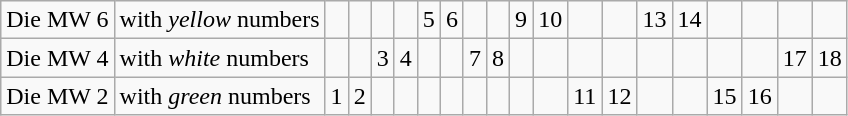<table border="1" class="wikitable">
<tr>
<td>Die MW 6</td>
<td>with <em>yellow</em> numbers</td>
<td></td>
<td></td>
<td></td>
<td></td>
<td>5</td>
<td>6</td>
<td></td>
<td></td>
<td>9</td>
<td>10</td>
<td></td>
<td></td>
<td>13</td>
<td>14</td>
<td></td>
<td></td>
<td></td>
<td></td>
</tr>
<tr>
<td>Die MW 4</td>
<td>with <em>white</em> numbers</td>
<td></td>
<td></td>
<td>3</td>
<td>4</td>
<td></td>
<td></td>
<td>7</td>
<td>8</td>
<td></td>
<td></td>
<td></td>
<td></td>
<td></td>
<td></td>
<td></td>
<td></td>
<td>17</td>
<td>18</td>
</tr>
<tr>
<td>Die MW 2</td>
<td>with <em>green</em> numbers</td>
<td>1</td>
<td>2</td>
<td></td>
<td></td>
<td></td>
<td></td>
<td></td>
<td></td>
<td></td>
<td></td>
<td>11</td>
<td>12</td>
<td></td>
<td></td>
<td>15</td>
<td>16</td>
<td></td>
<td></td>
</tr>
</table>
